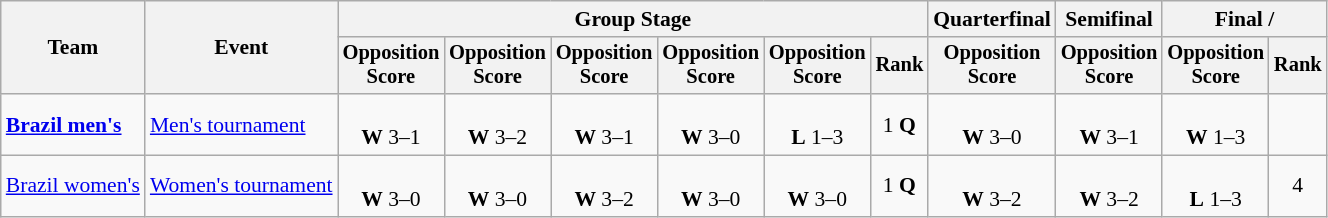<table class=wikitable style=font-size:90%>
<tr>
<th rowspan=2>Team</th>
<th rowspan=2>Event</th>
<th colspan=6>Group Stage</th>
<th>Quarterfinal</th>
<th>Semifinal</th>
<th colspan=2>Final / </th>
</tr>
<tr style=font-size:95%>
<th>Opposition<br>Score</th>
<th>Opposition<br>Score</th>
<th>Opposition<br>Score</th>
<th>Opposition<br>Score</th>
<th>Opposition<br>Score</th>
<th>Rank</th>
<th>Opposition<br>Score</th>
<th>Opposition<br>Score</th>
<th>Opposition<br>Score</th>
<th>Rank</th>
</tr>
<tr align=center>
<td align=left><strong><a href='#'>Brazil men's</a></strong></td>
<td align=left><a href='#'>Men's tournament</a></td>
<td><br><strong>W</strong> 3–1</td>
<td><br><strong>W</strong> 3–2</td>
<td><br><strong>W</strong> 3–1</td>
<td><br><strong>W</strong> 3–0</td>
<td><br><strong>L</strong> 1–3</td>
<td>1 <strong>Q</strong></td>
<td><br><strong>W</strong> 3–0</td>
<td><br><strong>W</strong> 3–1</td>
<td><br><strong>W</strong> 1–3</td>
<td></td>
</tr>
<tr align=center>
<td align=left><a href='#'>Brazil women's</a></td>
<td align=left><a href='#'>Women's tournament</a></td>
<td><br><strong>W</strong> 3–0</td>
<td><br><strong>W</strong> 3–0</td>
<td><br><strong>W</strong> 3–2</td>
<td><br><strong>W</strong> 3–0</td>
<td><br><strong>W</strong> 3–0</td>
<td>1 <strong>Q</strong></td>
<td><br><strong>W</strong> 3–2</td>
<td><br><strong>W</strong> 3–2</td>
<td><br><strong>L</strong> 1–3</td>
<td>4</td>
</tr>
</table>
